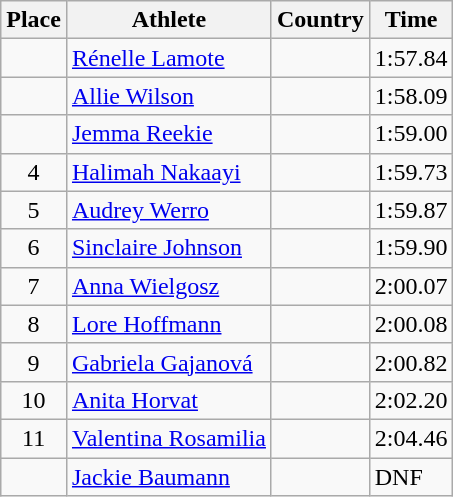<table class="wikitable">
<tr>
<th>Place</th>
<th>Athlete</th>
<th>Country</th>
<th>Time</th>
</tr>
<tr>
<td align=center></td>
<td><a href='#'>Rénelle Lamote</a></td>
<td></td>
<td>1:57.84</td>
</tr>
<tr>
<td align=center></td>
<td><a href='#'>Allie Wilson</a></td>
<td></td>
<td>1:58.09</td>
</tr>
<tr>
<td align=center></td>
<td><a href='#'>Jemma Reekie</a></td>
<td></td>
<td>1:59.00</td>
</tr>
<tr>
<td align=center>4</td>
<td><a href='#'>Halimah Nakaayi</a></td>
<td></td>
<td>1:59.73</td>
</tr>
<tr>
<td align=center>5</td>
<td><a href='#'>Audrey Werro</a></td>
<td></td>
<td>1:59.87</td>
</tr>
<tr>
<td align=center>6</td>
<td><a href='#'>Sinclaire Johnson</a></td>
<td></td>
<td>1:59.90</td>
</tr>
<tr>
<td align=center>7</td>
<td><a href='#'>Anna Wielgosz</a></td>
<td></td>
<td>2:00.07</td>
</tr>
<tr>
<td align=center>8</td>
<td><a href='#'>Lore Hoffmann</a></td>
<td></td>
<td>2:00.08</td>
</tr>
<tr>
<td align=center>9</td>
<td><a href='#'>Gabriela Gajanová</a></td>
<td></td>
<td>2:00.82</td>
</tr>
<tr>
<td align=center>10</td>
<td><a href='#'>Anita Horvat</a></td>
<td></td>
<td>2:02.20</td>
</tr>
<tr>
<td align=center>11</td>
<td><a href='#'>Valentina Rosamilia</a></td>
<td></td>
<td>2:04.46</td>
</tr>
<tr>
<td align=center></td>
<td><a href='#'>Jackie Baumann</a></td>
<td></td>
<td>DNF</td>
</tr>
</table>
